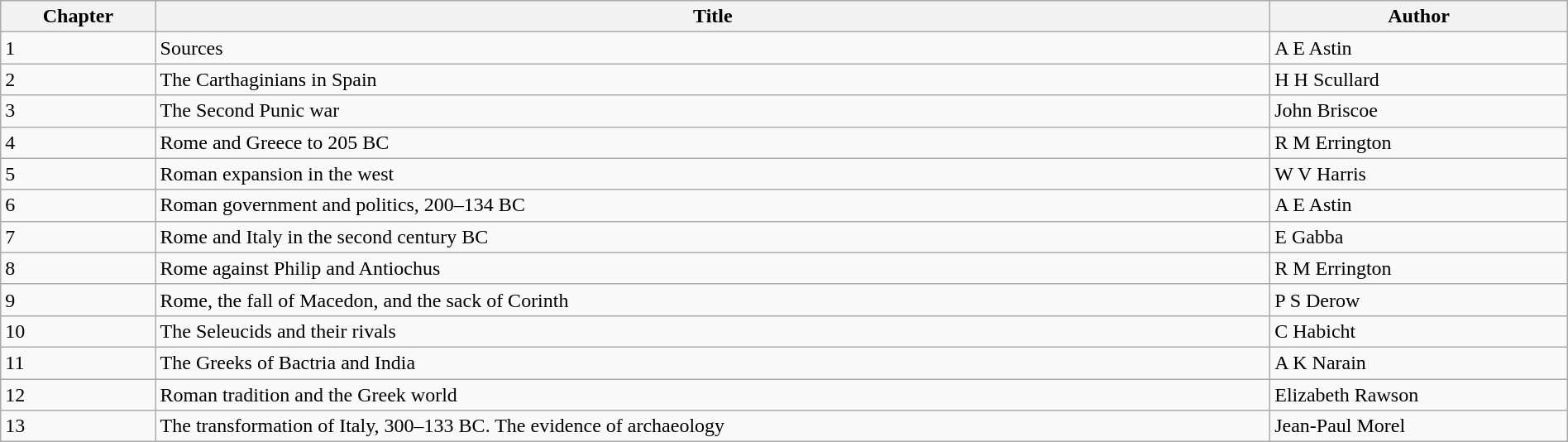<table class="wikitable sortable mw-collapsible mw-collapsed" width="100%">
<tr>
<th>Chapter</th>
<th>Title</th>
<th>Author</th>
</tr>
<tr>
<td>1</td>
<td>Sources</td>
<td>A E Astin</td>
</tr>
<tr>
<td>2</td>
<td>The Carthaginians in Spain</td>
<td>H H Scullard</td>
</tr>
<tr>
<td>3</td>
<td>The Second Punic war</td>
<td>John Briscoe</td>
</tr>
<tr>
<td>4</td>
<td>Rome and Greece to 205 BC</td>
<td>R M Errington</td>
</tr>
<tr>
<td>5</td>
<td>Roman expansion in the west</td>
<td>W V Harris</td>
</tr>
<tr>
<td>6</td>
<td>Roman government and politics, 200–134 BC</td>
<td>A E Astin</td>
</tr>
<tr>
<td>7</td>
<td>Rome and Italy in the second century BC</td>
<td>E Gabba</td>
</tr>
<tr>
<td>8</td>
<td>Rome against Philip and Antiochus</td>
<td>R M Errington</td>
</tr>
<tr>
<td>9</td>
<td>Rome, the fall of Macedon, and the sack of Corinth</td>
<td>P S Derow</td>
</tr>
<tr>
<td>10</td>
<td>The Seleucids and their rivals</td>
<td>C Habicht</td>
</tr>
<tr>
<td>11</td>
<td>The Greeks of Bactria and India</td>
<td>A K Narain</td>
</tr>
<tr>
<td>12</td>
<td>Roman tradition and the Greek world</td>
<td>Elizabeth Rawson</td>
</tr>
<tr>
<td>13</td>
<td>The transformation of Italy, 300–133 BC. The evidence of archaeology</td>
<td>Jean-Paul Morel</td>
</tr>
</table>
